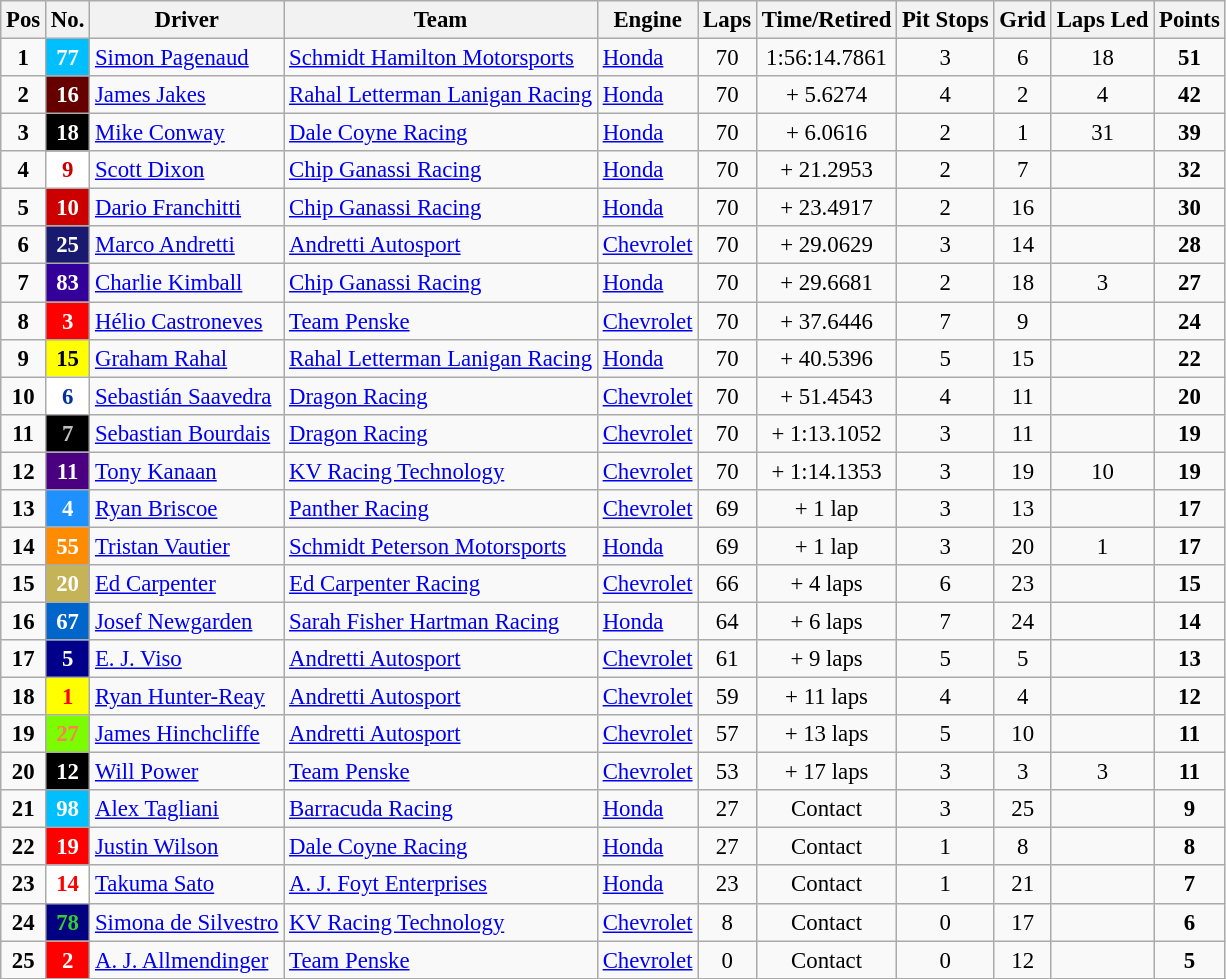<table class="wikitable" " style="font-size:95%">
<tr>
<th>Pos</th>
<th>No.</th>
<th>Driver</th>
<th>Team</th>
<th>Engine</th>
<th>Laps</th>
<th>Time/Retired</th>
<th>Pit Stops</th>
<th>Grid</th>
<th>Laps Led</th>
<th>Points</th>
</tr>
<tr>
<td align="center"><strong>1</strong></td>
<td style="background:deepskyblue; color:white;" align="center"><strong>77</strong></td>
<td> <a href='#'>Simon Pagenaud</a></td>
<td><a href='#'>Schmidt Hamilton Motorsports</a></td>
<td><a href='#'>Honda</a></td>
<td align="center">70</td>
<td align="center">1:56:14.7861</td>
<td align="center">3</td>
<td align="center">6</td>
<td align="center">18</td>
<td align="center"><strong>51</strong></td>
</tr>
<tr>
<td align="center"><strong>2</strong></td>
<td style="background:#660000; color:white;" align="center"><strong>16</strong></td>
<td> <a href='#'>James Jakes</a></td>
<td><a href='#'>Rahal Letterman Lanigan Racing</a></td>
<td><a href='#'>Honda</a></td>
<td align="center">70</td>
<td align="center">+ 5.6274</td>
<td align="center">4</td>
<td align="center">2</td>
<td align="center">4</td>
<td align="center"><strong>42</strong></td>
</tr>
<tr>
<td align="center"><strong>3</strong></td>
<td style="background:black; color:white;" align="center"><strong>18</strong></td>
<td> <a href='#'>Mike Conway</a></td>
<td><a href='#'>Dale Coyne Racing</a></td>
<td><a href='#'>Honda</a></td>
<td align="center">70</td>
<td align="center">+ 6.0616</td>
<td align="center">2</td>
<td align="center">1</td>
<td align="center">31</td>
<td align="center"><strong>39</strong></td>
</tr>
<tr>
<td align="center"><strong>4</strong></td>
<td style="background:white; color:#CC0000;" align="center"><strong>9</strong></td>
<td> <a href='#'>Scott Dixon</a></td>
<td><a href='#'>Chip Ganassi Racing</a></td>
<td><a href='#'>Honda</a></td>
<td align="center">70</td>
<td align="center">+ 21.2953</td>
<td align="center">2</td>
<td align="center">7</td>
<td align="center"></td>
<td align="center"><strong>32</strong></td>
</tr>
<tr>
<td align="center"><strong>5</strong></td>
<td style="background:#CC0000; color:white;" align="center"><strong>10</strong></td>
<td> <a href='#'>Dario Franchitti</a></td>
<td><a href='#'>Chip Ganassi Racing</a></td>
<td><a href='#'>Honda</a></td>
<td align="center">70</td>
<td align="center">+ 23.4917</td>
<td align="center">2</td>
<td align="center">16</td>
<td align="center"></td>
<td align="center"><strong>30</strong></td>
</tr>
<tr>
<td align="center"><strong>6</strong></td>
<td style="background:midnightblue; color:white;" align="center"><strong>25</strong></td>
<td> <a href='#'>Marco Andretti</a></td>
<td><a href='#'>Andretti Autosport</a></td>
<td><a href='#'>Chevrolet</a></td>
<td align="center">70</td>
<td align="center">+ 29.0629</td>
<td align="center">3</td>
<td align="center">14</td>
<td align="center"></td>
<td align="center"><strong>28</strong></td>
</tr>
<tr>
<td align="center"><strong>7</strong></td>
<td style="background:#330099; color:white;" align="center"><strong>83</strong></td>
<td> <a href='#'>Charlie Kimball</a></td>
<td><a href='#'>Chip Ganassi Racing</a></td>
<td><a href='#'>Honda</a></td>
<td align="center">70</td>
<td align="center">+ 29.6681</td>
<td align="center">2</td>
<td align="center">18</td>
<td align="center">3</td>
<td align="center"><strong>27</strong></td>
</tr>
<tr>
<td align="center"><strong>8</strong></td>
<td style="background:red; color:white;" align="center"><strong>3</strong></td>
<td> <a href='#'>Hélio Castroneves</a></td>
<td><a href='#'>Team Penske</a></td>
<td><a href='#'>Chevrolet</a></td>
<td align="center">70</td>
<td align="center">+ 37.6446</td>
<td align="center">7</td>
<td align="center">9</td>
<td align="center"></td>
<td align="center"><strong>24</strong></td>
</tr>
<tr>
<td align="center"><strong>9</strong></td>
<td style="background:yellow; color:black;" align="center"><strong>15</strong></td>
<td> <a href='#'>Graham Rahal</a></td>
<td><a href='#'>Rahal Letterman Lanigan Racing</a></td>
<td><a href='#'>Honda</a></td>
<td align="center">70</td>
<td align="center">+ 40.5396</td>
<td align="center">5</td>
<td align="center">15</td>
<td align="center"></td>
<td align="center"><strong>22</strong></td>
</tr>
<tr>
<td align="center"><strong>10</strong></td>
<td style="background:white; color:#003399;" align="center"><strong>6</strong></td>
<td> <a href='#'>Sebastián Saavedra</a></td>
<td><a href='#'>Dragon Racing</a></td>
<td><a href='#'>Chevrolet</a></td>
<td align="center">70</td>
<td align="center">+ 51.4543</td>
<td align="center">4</td>
<td align="center">11</td>
<td align="center"></td>
<td align="center"><strong>20</strong></td>
</tr>
<tr>
<td align="center"><strong>11</strong></td>
<td style="background:black; color:silver;" align="center"><strong>7</strong></td>
<td> <a href='#'>Sebastian Bourdais</a></td>
<td><a href='#'>Dragon Racing</a></td>
<td><a href='#'>Chevrolet</a></td>
<td align="center">70</td>
<td align="center">+ 1:13.1052</td>
<td align="center">3</td>
<td align="center">11</td>
<td align="center"></td>
<td align="center"><strong>19</strong></td>
</tr>
<tr>
<td align="center"><strong>12</strong></td>
<td style="background:indigo; color:white;" align="center"><strong>11</strong></td>
<td> <a href='#'>Tony Kanaan</a></td>
<td><a href='#'>KV Racing Technology</a></td>
<td><a href='#'>Chevrolet</a></td>
<td align="center">70</td>
<td align="center">+ 1:14.1353</td>
<td align="center">3</td>
<td align="center">19</td>
<td align="center">10</td>
<td align="center"><strong>19</strong></td>
</tr>
<tr>
<td align="center"><strong>13</strong></td>
<td align="center" style="background:dodgerblue; color:white;"><strong>4</strong></td>
<td> <a href='#'>Ryan Briscoe</a></td>
<td><a href='#'>Panther Racing</a></td>
<td><a href='#'>Chevrolet</a></td>
<td align="center">69</td>
<td align="center">+ 1 lap</td>
<td align="center">3</td>
<td align="center">13</td>
<td align="center"></td>
<td align="center"><strong>17</strong></td>
</tr>
<tr>
<td align="center"><strong>14</strong></td>
<td style="background:darkorange; color:white;" align="center"><strong>55</strong></td>
<td> <a href='#'>Tristan Vautier</a></td>
<td><a href='#'>Schmidt Peterson Motorsports</a></td>
<td><a href='#'>Honda</a></td>
<td align="center">69</td>
<td align="center">+ 1 lap</td>
<td align="center">3</td>
<td align="center">20</td>
<td align="center">1</td>
<td align="center"><strong>17</strong></td>
</tr>
<tr>
<td align="center"><strong>15</strong></td>
<td style="background:#C5B358; color:white;" align="center"><strong>20</strong></td>
<td> <a href='#'>Ed Carpenter</a></td>
<td><a href='#'>Ed Carpenter Racing</a></td>
<td><a href='#'>Chevrolet</a></td>
<td align="center">66</td>
<td align="center">+ 4 laps</td>
<td align="center">6</td>
<td align="center">23</td>
<td align="center"></td>
<td align="center"><strong>15</strong></td>
</tr>
<tr>
<td align="center"><strong>16</strong></td>
<td style="background:#0066CC; color:white;" align="center"><strong>67</strong></td>
<td> <a href='#'>Josef Newgarden</a></td>
<td><a href='#'>Sarah Fisher Hartman Racing</a></td>
<td><a href='#'>Honda</a></td>
<td align="center">64</td>
<td align="center">+ 6 laps</td>
<td align="center">7</td>
<td align="center">24</td>
<td align="center"></td>
<td align="center"><strong>14</strong></td>
</tr>
<tr>
<td align="center"><strong>17</strong></td>
<td style="background:darkblue; color:white;" align="center"><strong>5</strong></td>
<td> <a href='#'>E. J. Viso</a></td>
<td><a href='#'>Andretti Autosport</a></td>
<td><a href='#'>Chevrolet</a></td>
<td align="center">61</td>
<td align="center">+ 9 laps</td>
<td align="center">5</td>
<td align="center">5</td>
<td align="center"></td>
<td align="center"><strong>13</strong></td>
</tr>
<tr>
<td align="center"><strong>18</strong></td>
<td style="background:yellow; color:red;" align="center"><strong>1</strong></td>
<td> <a href='#'>Ryan Hunter-Reay</a></td>
<td><a href='#'>Andretti Autosport</a></td>
<td><a href='#'>Chevrolet</a></td>
<td align="center">59</td>
<td align="center">+ 11 laps</td>
<td align="center">4</td>
<td align="center">4</td>
<td align="center"></td>
<td align="center"><strong>12</strong></td>
</tr>
<tr>
<td align="center"><strong>19</strong></td>
<td style="background:lawngreen; color:coral;" align="center"><strong>27</strong></td>
<td> <a href='#'>James Hinchcliffe</a></td>
<td><a href='#'>Andretti Autosport</a></td>
<td><a href='#'>Chevrolet</a></td>
<td align="center">57</td>
<td align="center">+ 13 laps</td>
<td align="center">5</td>
<td align="center">10</td>
<td align="center"></td>
<td align="center"><strong>11</strong></td>
</tr>
<tr>
<td align="center"><strong>20</strong></td>
<td style="background:black; color:white;" align="center"><strong>12</strong></td>
<td> <a href='#'>Will Power</a></td>
<td><a href='#'>Team Penske</a></td>
<td><a href='#'>Chevrolet</a></td>
<td align="center">53</td>
<td align="center">+ 17 laps</td>
<td align="center">3</td>
<td align="center">3</td>
<td align="center">3</td>
<td align="center"><strong>11</strong></td>
</tr>
<tr>
<td align="center"><strong>21</strong></td>
<td style="background:deepskyblue; color:white;" align="center"><strong>98</strong></td>
<td> <a href='#'>Alex Tagliani</a></td>
<td><a href='#'>Barracuda Racing</a></td>
<td><a href='#'>Honda</a></td>
<td align="center">27</td>
<td align="center">Contact</td>
<td align="center">3</td>
<td align="center">25</td>
<td align="center"></td>
<td align="center"><strong>9</strong></td>
</tr>
<tr>
<td align="center"><strong>22</strong></td>
<td style="background:red; color:white;" align="center"><strong>19</strong></td>
<td> <a href='#'>Justin Wilson</a></td>
<td><a href='#'>Dale Coyne Racing</a></td>
<td><a href='#'>Honda</a></td>
<td align="center">27</td>
<td align="center">Contact</td>
<td align="center">1</td>
<td align="center">8</td>
<td align="center"></td>
<td align="center"><strong>8</strong></td>
</tr>
<tr>
<td align="center"><strong>23</strong></td>
<td style="background:white; color:red;" align="center"><strong>14</strong></td>
<td> <a href='#'>Takuma Sato</a></td>
<td><a href='#'>A. J. Foyt Enterprises</a></td>
<td><a href='#'>Honda</a></td>
<td align="center">23</td>
<td align="center">Contact</td>
<td align="center">1</td>
<td align="center">21</td>
<td align="center"></td>
<td align="center"><strong>7</strong></td>
</tr>
<tr>
<td align="center"><strong>24</strong></td>
<td style="background:navy; color:limegreen;" align="center"><strong>78</strong></td>
<td> <a href='#'>Simona de Silvestro</a></td>
<td><a href='#'>KV Racing Technology</a></td>
<td><a href='#'>Chevrolet</a></td>
<td align="center">8</td>
<td align="center">Contact</td>
<td align="center">0</td>
<td align="center">17</td>
<td align="center"></td>
<td align="center"><strong>6</strong></td>
</tr>
<tr>
<td align="center"><strong>25</strong></td>
<td style="background:red; color:white;" align="center"><strong>2</strong></td>
<td> <a href='#'>A. J. Allmendinger</a></td>
<td><a href='#'>Team Penske</a></td>
<td><a href='#'>Chevrolet</a></td>
<td align="center">0</td>
<td align="center">Contact</td>
<td align="center">0</td>
<td align="center">12</td>
<td align="center"></td>
<td align="center"><strong>5</strong></td>
</tr>
<tr>
</tr>
</table>
